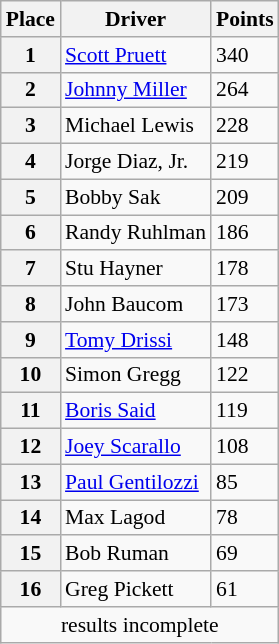<table class="wikitable" style="font-size: 90%;">
<tr>
<th>Place</th>
<th>Driver</th>
<th>Points</th>
</tr>
<tr>
<th>1</th>
<td> <a href='#'>Scott Pruett</a></td>
<td>340</td>
</tr>
<tr>
<th>2</th>
<td> <a href='#'>Johnny Miller</a></td>
<td>264</td>
</tr>
<tr>
<th>3</th>
<td> Michael Lewis</td>
<td>228</td>
</tr>
<tr>
<th>4</th>
<td> Jorge Diaz, Jr.</td>
<td>219</td>
</tr>
<tr>
<th>5</th>
<td> Bobby Sak</td>
<td>209</td>
</tr>
<tr>
<th>6</th>
<td> Randy Ruhlman</td>
<td>186</td>
</tr>
<tr>
<th>7</th>
<td> Stu Hayner</td>
<td>178</td>
</tr>
<tr>
<th>8</th>
<td> John Baucom</td>
<td>173</td>
</tr>
<tr>
<th>9</th>
<td> <a href='#'>Tomy Drissi</a></td>
<td>148</td>
</tr>
<tr>
<th>10</th>
<td> Simon Gregg</td>
<td>122</td>
</tr>
<tr>
<th>11</th>
<td> <a href='#'>Boris Said</a></td>
<td>119</td>
</tr>
<tr>
<th>12</th>
<td> <a href='#'>Joey Scarallo</a></td>
<td>108</td>
</tr>
<tr>
<th>13</th>
<td> <a href='#'>Paul Gentilozzi</a></td>
<td>85</td>
</tr>
<tr>
<th>14</th>
<td> Max Lagod</td>
<td>78</td>
</tr>
<tr>
<th>15</th>
<td> Bob Ruman</td>
<td>69</td>
</tr>
<tr>
<th>16</th>
<td> Greg Pickett</td>
<td>61</td>
</tr>
<tr>
<td colspan=3 align=center>results incomplete</td>
</tr>
</table>
